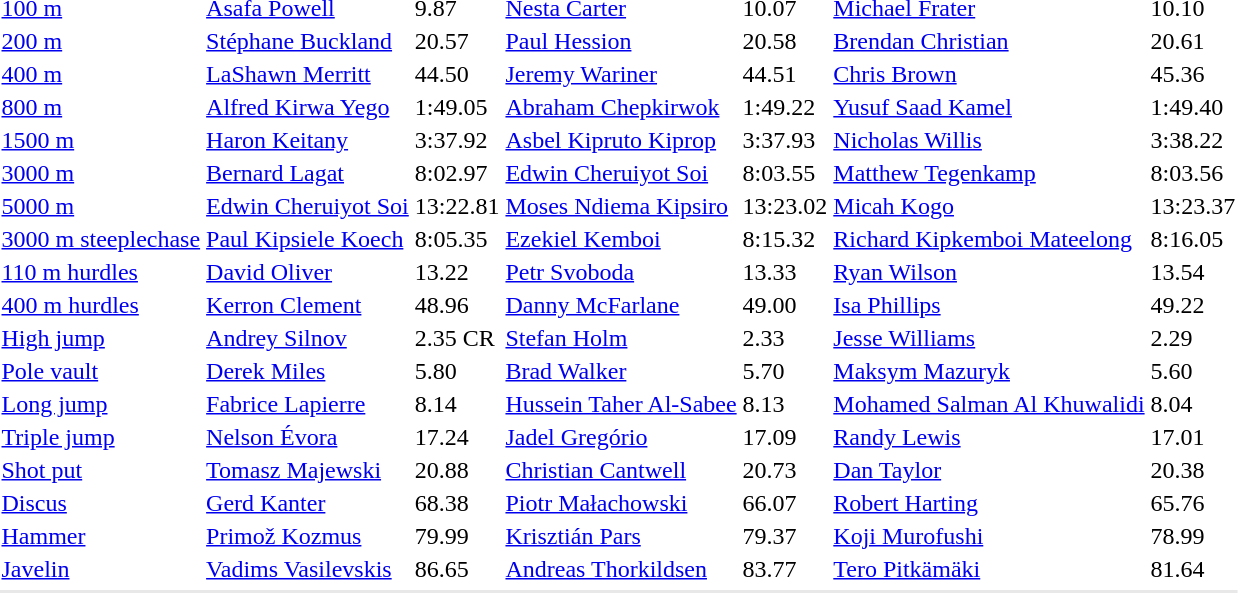<table>
<tr>
<td rowspan=1><a href='#'>100 m</a></td>
<td><a href='#'>Asafa Powell</a> <br> </td>
<td>9.87</td>
<td><a href='#'>Nesta Carter</a> <br> </td>
<td>10.07</td>
<td><a href='#'>Michael Frater</a> <br> </td>
<td>10.10</td>
</tr>
<tr>
<td rowspan=1><a href='#'>200 m</a></td>
<td><a href='#'>Stéphane Buckland</a> <br> </td>
<td>20.57</td>
<td><a href='#'>Paul Hession</a> <br> </td>
<td>20.58</td>
<td><a href='#'>Brendan Christian</a> <br> </td>
<td>20.61</td>
</tr>
<tr>
<td rowspan=1><a href='#'>400 m</a></td>
<td><a href='#'>LaShawn Merritt</a><br></td>
<td>44.50</td>
<td><a href='#'>Jeremy Wariner</a><br></td>
<td>44.51</td>
<td><a href='#'>Chris Brown</a><br></td>
<td>45.36</td>
</tr>
<tr>
<td rowspan=1><a href='#'>800 m</a></td>
<td><a href='#'>Alfred Kirwa Yego</a><br></td>
<td>1:49.05</td>
<td><a href='#'>Abraham Chepkirwok</a><br></td>
<td>1:49.22</td>
<td><a href='#'>Yusuf Saad Kamel</a><br></td>
<td>1:49.40</td>
</tr>
<tr>
<td rowspan=1><a href='#'>1500 m</a></td>
<td><a href='#'>Haron Keitany</a><br></td>
<td>3:37.92</td>
<td><a href='#'>Asbel Kipruto Kiprop</a><br></td>
<td>3:37.93</td>
<td><a href='#'>Nicholas Willis</a><br></td>
<td>3:38.22</td>
</tr>
<tr>
<td rowspan=1><a href='#'>3000 m</a></td>
<td><a href='#'>Bernard Lagat</a><br></td>
<td>8:02.97</td>
<td><a href='#'>Edwin Cheruiyot Soi</a><br></td>
<td>8:03.55</td>
<td><a href='#'>Matthew Tegenkamp</a><br></td>
<td>8:03.56</td>
</tr>
<tr>
<td rowspan=1><a href='#'>5000 m</a></td>
<td><a href='#'>Edwin Cheruiyot Soi</a><br></td>
<td>13:22.81</td>
<td><a href='#'>Moses Ndiema Kipsiro</a><br></td>
<td>13:23.02</td>
<td><a href='#'>Micah Kogo</a><br></td>
<td>13:23.37</td>
</tr>
<tr>
<td rowspan=1><a href='#'>3000 m steeplechase</a></td>
<td><a href='#'>Paul Kipsiele Koech</a><br></td>
<td>8:05.35</td>
<td><a href='#'>Ezekiel Kemboi</a><br></td>
<td>8:15.32</td>
<td><a href='#'>Richard Kipkemboi Mateelong</a><br></td>
<td>8:16.05</td>
</tr>
<tr>
<td rowspan=1><a href='#'>110 m hurdles</a></td>
<td><a href='#'>David Oliver</a><br></td>
<td>13.22</td>
<td><a href='#'>Petr Svoboda</a><br></td>
<td>13.33</td>
<td><a href='#'>Ryan Wilson</a><br></td>
<td>13.54</td>
</tr>
<tr>
<td rowspan=1><a href='#'>400 m hurdles</a></td>
<td><a href='#'>Kerron Clement</a><br></td>
<td>48.96</td>
<td><a href='#'>Danny McFarlane</a><br></td>
<td>49.00</td>
<td><a href='#'>Isa Phillips</a><br></td>
<td>49.22</td>
</tr>
<tr>
<td rowspan=1><a href='#'>High jump</a></td>
<td><a href='#'>Andrey Silnov</a><br></td>
<td>2.35 CR</td>
<td><a href='#'>Stefan Holm</a><br></td>
<td>2.33</td>
<td><a href='#'>Jesse Williams</a><br></td>
<td>2.29</td>
</tr>
<tr>
<td rowspan=1><a href='#'>Pole vault</a></td>
<td><a href='#'>Derek Miles</a><br></td>
<td>5.80</td>
<td><a href='#'>Brad Walker</a><br></td>
<td>5.70</td>
<td><a href='#'>Maksym Mazuryk</a><br></td>
<td>5.60</td>
</tr>
<tr>
<td rowspan=1><a href='#'>Long jump</a></td>
<td><a href='#'>Fabrice Lapierre</a><br></td>
<td>8.14</td>
<td><a href='#'>Hussein Taher Al-Sabee</a><br></td>
<td>8.13</td>
<td><a href='#'>Mohamed Salman Al Khuwalidi</a><br></td>
<td>8.04</td>
</tr>
<tr>
<td rowspan=1><a href='#'>Triple jump</a></td>
<td><a href='#'>Nelson Évora</a><br></td>
<td>17.24</td>
<td><a href='#'>Jadel Gregório</a><br></td>
<td>17.09</td>
<td><a href='#'>Randy Lewis</a><br></td>
<td>17.01</td>
</tr>
<tr>
<td rowspan=1><a href='#'>Shot put</a></td>
<td><a href='#'>Tomasz Majewski</a><br></td>
<td>20.88</td>
<td><a href='#'>Christian Cantwell</a><br></td>
<td>20.73</td>
<td><a href='#'>Dan Taylor</a><br></td>
<td>20.38</td>
</tr>
<tr>
<td rowspan=1><a href='#'>Discus</a></td>
<td><a href='#'>Gerd Kanter</a><br></td>
<td>68.38</td>
<td><a href='#'>Piotr Małachowski</a><br></td>
<td>66.07</td>
<td><a href='#'>Robert Harting</a><br></td>
<td>65.76</td>
</tr>
<tr>
<td rowspan=1><a href='#'>Hammer</a></td>
<td><a href='#'>Primož Kozmus</a><br></td>
<td>79.99</td>
<td><a href='#'>Krisztián Pars</a><br></td>
<td>79.37</td>
<td><a href='#'>Koji Murofushi</a><br></td>
<td>78.99</td>
</tr>
<tr>
<td rowspan=1><a href='#'>Javelin</a></td>
<td><a href='#'>Vadims Vasilevskis</a><br></td>
<td>86.65</td>
<td><a href='#'>Andreas Thorkildsen</a><br></td>
<td>83.77</td>
<td><a href='#'>Tero Pitkämäki</a><br></td>
<td>81.64</td>
</tr>
<tr>
</tr>
<tr bgcolor= e8e8e8>
<td colspan=7></td>
</tr>
</table>
